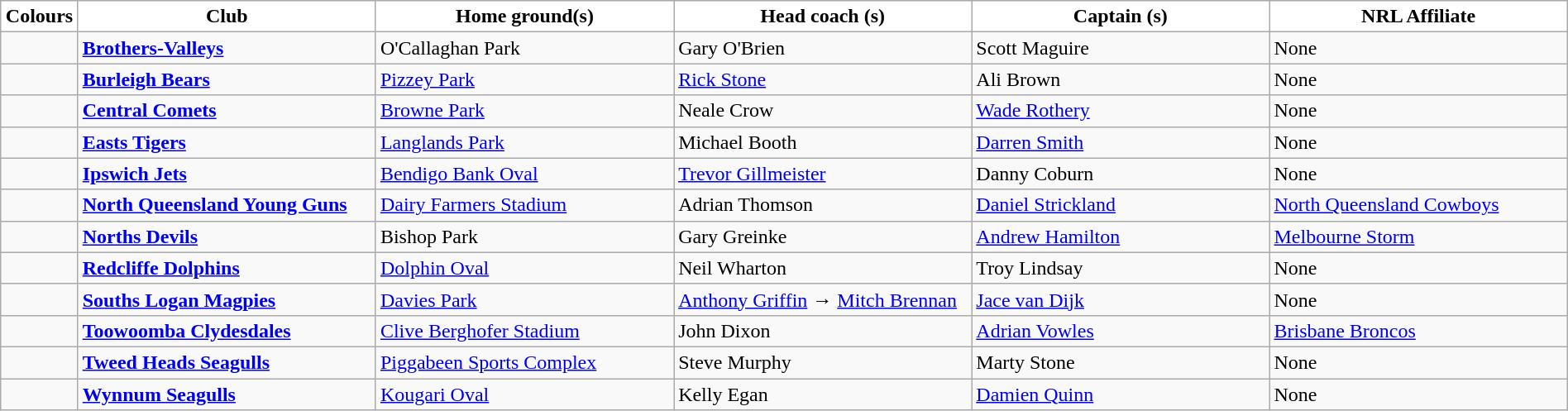<table class="wikitable" style="width:100%; text-align:left">
<tr>
<th style="background:white; width:1%">Colours</th>
<th style="background:white; width:18%">Club</th>
<th style="background:white; width:18%">Home ground(s)</th>
<th style="background:white; width:18%">Head coach (s)</th>
<th style="background:white; width:18%">Captain (s)</th>
<th style="background:white; width:18%">NRL Affiliate</th>
</tr>
<tr>
<td></td>
<td><strong><a href='#'>Brothers-Valleys</a></strong></td>
<td>O'Callaghan Park</td>
<td>Gary O'Brien</td>
<td>Scott Maguire</td>
<td>None</td>
</tr>
<tr>
<td></td>
<td><strong><a href='#'>Burleigh Bears</a></strong></td>
<td><a href='#'>Pizzey Park</a></td>
<td><a href='#'>Rick Stone</a></td>
<td>Ali Brown</td>
<td>None</td>
</tr>
<tr>
<td></td>
<td><strong><a href='#'>Central Comets</a></strong></td>
<td><a href='#'>Browne Park</a></td>
<td>Neale Crow</td>
<td><a href='#'>Wade Rothery</a></td>
<td>None</td>
</tr>
<tr>
<td></td>
<td><strong><a href='#'>Easts Tigers</a></strong></td>
<td><a href='#'>Langlands Park</a></td>
<td>Michael Booth</td>
<td><a href='#'>Darren Smith</a></td>
<td>None</td>
</tr>
<tr>
<td></td>
<td><strong><a href='#'>Ipswich Jets</a></strong></td>
<td><a href='#'>Bendigo Bank Oval</a></td>
<td><a href='#'>Trevor Gillmeister</a></td>
<td>Danny Coburn</td>
<td>None</td>
</tr>
<tr>
<td></td>
<td><strong><a href='#'>North Queensland Young Guns</a></strong></td>
<td><a href='#'>Dairy Farmers Stadium</a></td>
<td>Adrian Thomson</td>
<td><a href='#'>Daniel Strickland</a></td>
<td> <a href='#'>North Queensland Cowboys</a></td>
</tr>
<tr>
<td></td>
<td><strong><a href='#'>Norths Devils</a></strong></td>
<td>Bishop Park</td>
<td>Gary Greinke</td>
<td><a href='#'>Andrew Hamilton</a></td>
<td> <a href='#'>Melbourne Storm</a></td>
</tr>
<tr>
<td></td>
<td><strong><a href='#'>Redcliffe Dolphins</a></strong></td>
<td><a href='#'>Dolphin Oval</a></td>
<td>Neil Wharton</td>
<td>Troy Lindsay</td>
<td>None</td>
</tr>
<tr>
<td></td>
<td><strong><a href='#'>Souths Logan Magpies</a></strong></td>
<td><a href='#'>Davies Park</a></td>
<td><a href='#'>Anthony Griffin</a> → <a href='#'>Mitch Brennan</a></td>
<td><a href='#'>Jace van Dijk</a></td>
<td>None</td>
</tr>
<tr>
<td></td>
<td><strong><a href='#'>Toowoomba Clydesdales</a></strong></td>
<td><a href='#'>Clive Berghofer Stadium</a></td>
<td>John Dixon</td>
<td><a href='#'>Adrian Vowles</a></td>
<td> <a href='#'>Brisbane Broncos</a></td>
</tr>
<tr>
<td></td>
<td><strong><a href='#'>Tweed Heads Seagulls</a></strong></td>
<td><a href='#'>Piggabeen Sports Complex</a></td>
<td>Steve Murphy</td>
<td>Marty Stone</td>
<td>None</td>
</tr>
<tr>
<td></td>
<td><strong><a href='#'>Wynnum Seagulls</a></strong></td>
<td><a href='#'>Kougari Oval</a></td>
<td>Kelly Egan</td>
<td><a href='#'>Damien Quinn</a></td>
<td>None</td>
</tr>
</table>
